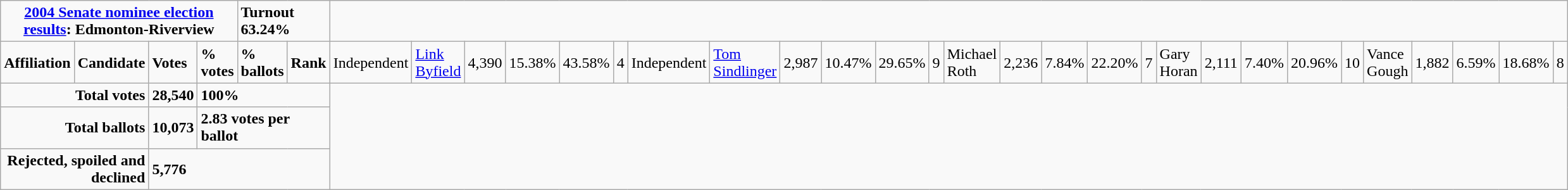<table class="wikitable">
<tr>
<td colspan="5" align=center><strong><a href='#'>2004 Senate nominee election results</a>: Edmonton-Riverview</strong></td>
<td colspan="2"><strong>Turnout 63.24%</strong></td>
</tr>
<tr>
<td colspan="2"><strong>Affiliation</strong></td>
<td><strong>Candidate</strong></td>
<td><strong>Votes</strong></td>
<td><strong>% votes</strong></td>
<td><strong>% ballots</strong></td>
<td><strong>Rank</strong><br>
</td>
<td>Independent</td>
<td><a href='#'>Link Byfield</a></td>
<td>4,390</td>
<td>15.38%</td>
<td>43.58%</td>
<td>4<br>
</td>
<td>Independent</td>
<td><a href='#'>Tom Sindlinger</a></td>
<td>2,987</td>
<td>10.47%</td>
<td>29.65%</td>
<td>9<br>
</td>
<td>Michael Roth</td>
<td>2,236</td>
<td>7.84%</td>
<td>22.20%</td>
<td>7<br></td>
<td>Gary Horan</td>
<td>2,111</td>
<td>7.40%</td>
<td>20.96%</td>
<td>10<br>
</td>
<td>Vance Gough</td>
<td>1,882</td>
<td>6.59%</td>
<td>18.68%</td>
<td>8<br></td>
</tr>
<tr>
<td colspan="3" align="right"><strong>Total votes</strong></td>
<td><strong>28,540</strong></td>
<td colspan="3"><strong>100%</strong></td>
</tr>
<tr>
<td colspan="3" align="right"><strong>Total ballots</strong></td>
<td><strong>10,073</strong></td>
<td colspan="3"><strong>2.83 votes per ballot</strong></td>
</tr>
<tr>
<td colspan="3" align="right"><strong>Rejected, spoiled and declined</strong></td>
<td colspan="4"><strong>5,776</strong></td>
</tr>
</table>
